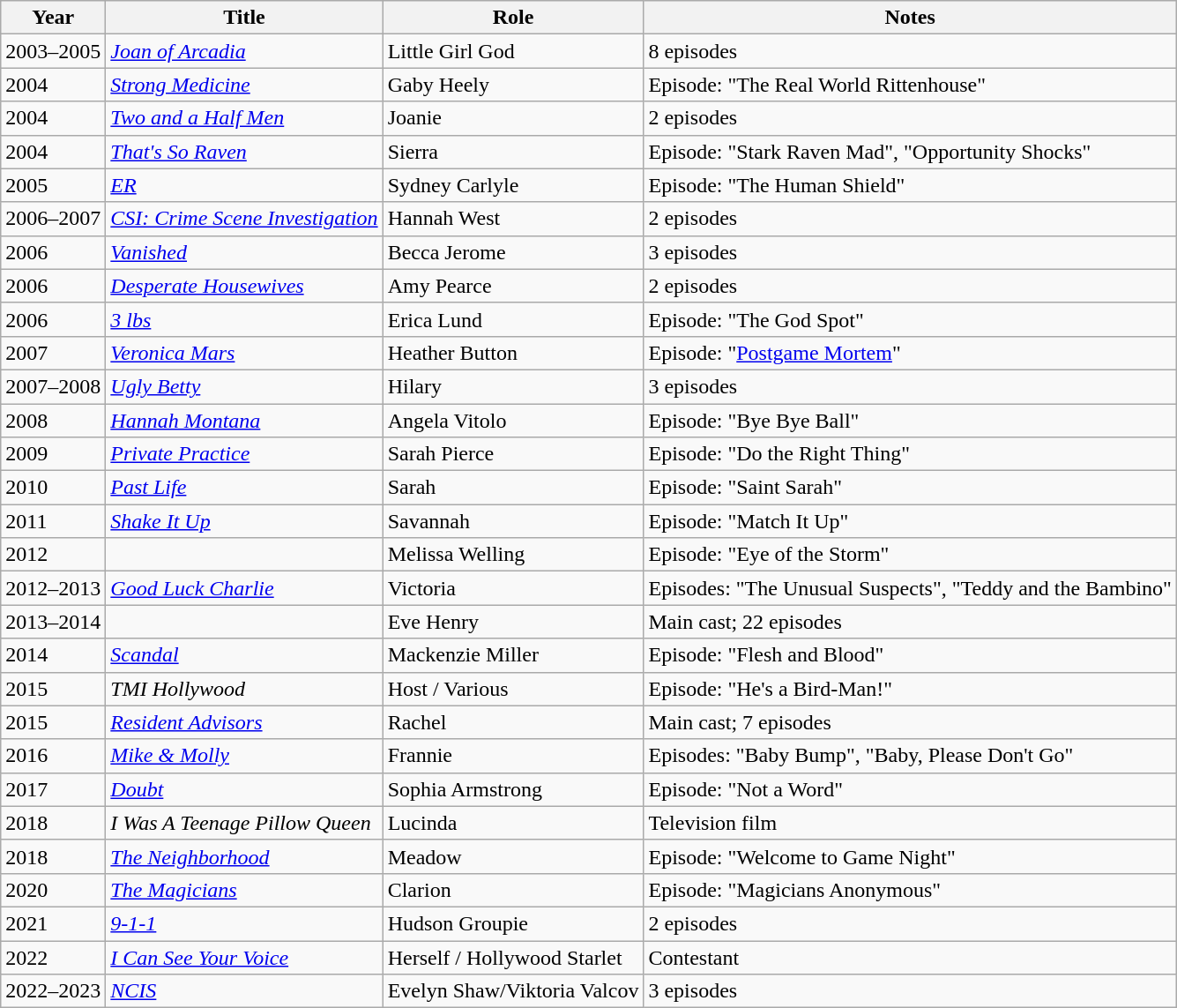<table class="wikitable sortable">
<tr>
<th>Year</th>
<th>Title</th>
<th>Role</th>
<th class="unsortable">Notes</th>
</tr>
<tr>
<td>2003–2005</td>
<td><em><a href='#'>Joan of Arcadia</a></em></td>
<td>Little Girl God</td>
<td>8 episodes</td>
</tr>
<tr>
<td>2004</td>
<td><em><a href='#'>Strong Medicine</a></em></td>
<td>Gaby Heely</td>
<td>Episode: "The Real World Rittenhouse"</td>
</tr>
<tr>
<td>2004</td>
<td><em><a href='#'>Two and a Half Men</a></em></td>
<td>Joanie</td>
<td>2 episodes</td>
</tr>
<tr>
<td>2004</td>
<td><em><a href='#'>That's So Raven</a></em></td>
<td>Sierra</td>
<td>Episode: "Stark Raven Mad", "Opportunity Shocks"</td>
</tr>
<tr>
<td>2005</td>
<td><em><a href='#'>ER</a></em></td>
<td>Sydney Carlyle</td>
<td>Episode: "The Human Shield"</td>
</tr>
<tr>
<td>2006–2007</td>
<td><em><a href='#'>CSI: Crime Scene Investigation</a></em></td>
<td>Hannah West</td>
<td>2 episodes</td>
</tr>
<tr>
<td>2006</td>
<td><em><a href='#'>Vanished</a></em></td>
<td>Becca Jerome</td>
<td>3 episodes</td>
</tr>
<tr>
<td>2006</td>
<td><em><a href='#'>Desperate Housewives</a></em></td>
<td>Amy Pearce</td>
<td>2 episodes</td>
</tr>
<tr>
<td>2006</td>
<td><em><a href='#'>3 lbs</a></em></td>
<td>Erica Lund</td>
<td>Episode: "The God Spot"</td>
</tr>
<tr>
<td>2007</td>
<td><em><a href='#'>Veronica Mars</a></em></td>
<td>Heather Button</td>
<td>Episode: "<a href='#'>Postgame Mortem</a>"</td>
</tr>
<tr>
<td>2007–2008</td>
<td><em><a href='#'>Ugly Betty</a></em></td>
<td>Hilary</td>
<td>3 episodes</td>
</tr>
<tr>
<td>2008</td>
<td><em><a href='#'>Hannah Montana</a></em></td>
<td>Angela Vitolo</td>
<td>Episode: "Bye Bye Ball"</td>
</tr>
<tr>
<td>2009</td>
<td><em><a href='#'>Private Practice</a></em></td>
<td>Sarah Pierce</td>
<td>Episode: "Do the Right Thing"</td>
</tr>
<tr>
<td>2010</td>
<td><em><a href='#'>Past Life</a></em></td>
<td>Sarah</td>
<td>Episode: "Saint Sarah"</td>
</tr>
<tr>
<td>2011</td>
<td><em><a href='#'>Shake It Up</a></em></td>
<td>Savannah</td>
<td>Episode: "Match It Up"</td>
</tr>
<tr>
<td>2012</td>
<td><em></em></td>
<td>Melissa Welling</td>
<td>Episode: "Eye of the Storm"</td>
</tr>
<tr>
<td>2012–2013</td>
<td><em><a href='#'>Good Luck Charlie</a></em></td>
<td>Victoria</td>
<td>Episodes: "The Unusual Suspects", "Teddy and the Bambino"</td>
</tr>
<tr>
<td>2013–2014</td>
<td><em></em></td>
<td>Eve Henry</td>
<td>Main cast; 22 episodes</td>
</tr>
<tr>
<td>2014</td>
<td><em><a href='#'>Scandal</a></em></td>
<td>Mackenzie Miller</td>
<td>Episode: "Flesh and Blood"</td>
</tr>
<tr>
<td>2015</td>
<td><em>TMI Hollywood</em></td>
<td>Host / Various</td>
<td>Episode: "He's a Bird-Man!"</td>
</tr>
<tr>
<td>2015</td>
<td><em><a href='#'>Resident Advisors</a></em></td>
<td>Rachel</td>
<td>Main cast; 7 episodes</td>
</tr>
<tr>
<td>2016</td>
<td><em><a href='#'>Mike & Molly</a></em></td>
<td>Frannie</td>
<td>Episodes: "Baby Bump", "Baby, Please Don't Go"</td>
</tr>
<tr>
<td>2017</td>
<td><em><a href='#'>Doubt</a></em></td>
<td>Sophia Armstrong</td>
<td>Episode: "Not a Word"</td>
</tr>
<tr>
<td>2018</td>
<td><em>I Was A Teenage Pillow Queen</em></td>
<td>Lucinda</td>
<td>Television film</td>
</tr>
<tr>
<td>2018</td>
<td><em><a href='#'>The Neighborhood</a></em></td>
<td>Meadow</td>
<td>Episode: "Welcome to Game Night"</td>
</tr>
<tr>
<td>2020</td>
<td><em><a href='#'>The Magicians</a></em></td>
<td>Clarion</td>
<td>Episode: "Magicians Anonymous"</td>
</tr>
<tr>
<td>2021</td>
<td><em><a href='#'>9-1-1</a></em></td>
<td>Hudson Groupie</td>
<td>2 episodes</td>
</tr>
<tr>
<td>2022</td>
<td><em><a href='#'>I Can See Your Voice</a></em></td>
<td>Herself / Hollywood Starlet</td>
<td>Contestant</td>
</tr>
<tr>
<td>2022–2023</td>
<td><em><a href='#'>NCIS</a></td>
<td>Evelyn Shaw/Viktoria Valcov</td>
<td>3 episodes</td>
</tr>
</table>
